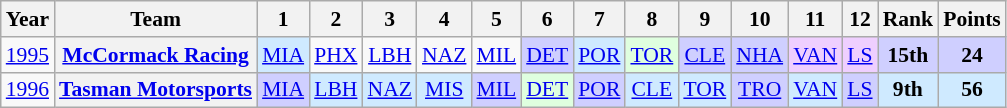<table class="wikitable" style="text-align:center; font-size:90%">
<tr>
<th>Year</th>
<th>Team</th>
<th>1</th>
<th>2</th>
<th>3</th>
<th>4</th>
<th>5</th>
<th>6</th>
<th>7</th>
<th>8</th>
<th>9</th>
<th>10</th>
<th>11</th>
<th>12</th>
<th>Rank</th>
<th>Points</th>
</tr>
<tr>
<td><a href='#'>1995</a></td>
<th><a href='#'>McCormack Racing</a></th>
<td style="background:#CFEAFF;"><a href='#'>MIA</a><br></td>
<td><a href='#'>PHX</a></td>
<td><a href='#'>LBH</a></td>
<td><a href='#'>NAZ</a></td>
<td><a href='#'>MIL</a></td>
<td style="background:#CFCFFF;"><a href='#'>DET</a><br></td>
<td style="background:#CFEAFF;"><a href='#'>POR</a><br></td>
<td style="background:#DFFFDF;"><a href='#'>TOR</a><br></td>
<td style="background:#CFCFFF;"><a href='#'>CLE</a><br></td>
<td style="background:#CFCFFF;"><a href='#'>NHA</a><br></td>
<td style="background:#EFCFFF;"><a href='#'>VAN</a><br></td>
<td style="background:#EFCFFF;"><a href='#'>LS</a><br></td>
<td style="background:#CFCFFF;"><strong>15th</strong></td>
<td style="background:#CFCFFF;"><strong>24</strong></td>
</tr>
<tr>
<td><a href='#'>1996</a></td>
<th><a href='#'>Tasman Motorsports</a></th>
<td style="background:#CFCFFF;"><a href='#'>MIA</a><br></td>
<td style="background:#CFEAFF;"><a href='#'>LBH</a><br></td>
<td style="background:#CFEAFF;"><a href='#'>NAZ</a><br></td>
<td style="background:#CFEAFF;"><a href='#'>MIS</a><br></td>
<td style="background:#CFCFFF;"><a href='#'>MIL</a><br></td>
<td style="background:#DFFFDF;"><a href='#'>DET</a><br></td>
<td style="background:#CFCFFF;"><a href='#'>POR</a><br></td>
<td style="background:#CFEAFF;"><a href='#'>CLE</a><br></td>
<td style="background:#CFEAFF;"><a href='#'>TOR</a><br></td>
<td style="background:#CFCFFF;"><a href='#'>TRO</a><br></td>
<td style="background:#CFEAFF;"><a href='#'>VAN</a><br></td>
<td style="background:#CFCFFF;"><a href='#'>LS</a><br></td>
<td style="background:#CFEAFF;"><strong>9th</strong></td>
<td style="background:#CFEAFF;"><strong>56</strong></td>
</tr>
</table>
